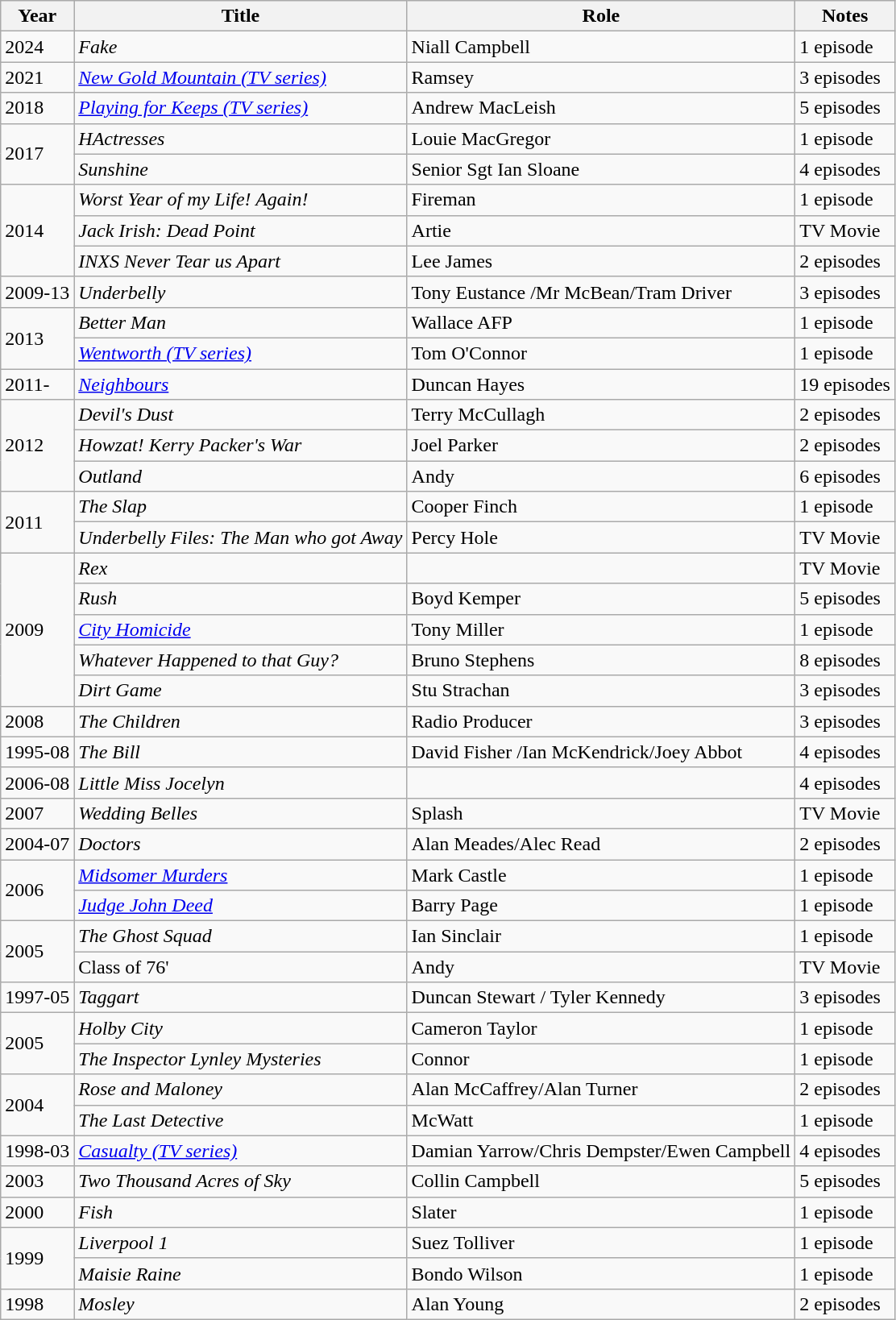<table class="wikitable">
<tr>
<th>Year</th>
<th>Title</th>
<th>Role</th>
<th>Notes</th>
</tr>
<tr>
<td>2024</td>
<td><em>Fake</em></td>
<td>Niall Campbell</td>
<td>1 episode</td>
</tr>
<tr>
<td>2021</td>
<td><em><a href='#'>New Gold Mountain (TV series)</a></em></td>
<td>Ramsey</td>
<td>3 episodes</td>
</tr>
<tr>
<td>2018</td>
<td><em><a href='#'>Playing for Keeps (TV series)</a></em></td>
<td>Andrew MacLeish</td>
<td>5 episodes</td>
</tr>
<tr>
<td rowspan="2">2017</td>
<td><em>HActresses</em></td>
<td>Louie MacGregor</td>
<td>1 episode</td>
</tr>
<tr>
<td><em>Sunshine</em></td>
<td>Senior Sgt Ian Sloane</td>
<td>4 episodes</td>
</tr>
<tr>
<td rowspan="3">2014</td>
<td><em>Worst Year of my Life! Again!</em></td>
<td>Fireman</td>
<td>1 episode</td>
</tr>
<tr>
<td><em>Jack Irish: Dead Point</em></td>
<td>Artie</td>
<td>TV Movie</td>
</tr>
<tr>
<td><em>INXS Never Tear us Apart</em></td>
<td>Lee James</td>
<td>2 episodes</td>
</tr>
<tr>
<td>2009-13</td>
<td><em>Underbelly</em></td>
<td>Tony Eustance /Mr McBean/Tram Driver</td>
<td>3 episodes</td>
</tr>
<tr>
<td rowspan="2">2013</td>
<td><em>Better Man</em></td>
<td>Wallace AFP</td>
<td>1 episode</td>
</tr>
<tr>
<td><em><a href='#'>Wentworth (TV series)</a></em></td>
<td>Tom O'Connor</td>
<td>1 episode</td>
</tr>
<tr>
<td>2011-</td>
<td><em><a href='#'>Neighbours</a></em></td>
<td>Duncan Hayes</td>
<td>19 episodes</td>
</tr>
<tr>
<td rowspan="3">2012</td>
<td><em>Devil's Dust</em></td>
<td>Terry McCullagh</td>
<td>2 episodes</td>
</tr>
<tr>
<td><em>Howzat! Kerry Packer's War</em></td>
<td>Joel Parker</td>
<td>2 episodes</td>
</tr>
<tr>
<td><em>Outland</em></td>
<td>Andy</td>
<td>6 episodes</td>
</tr>
<tr>
<td rowspan="2">2011</td>
<td><em>The Slap</em></td>
<td>Cooper Finch</td>
<td>1 episode</td>
</tr>
<tr>
<td><em>Underbelly Files: The Man who got Away</em></td>
<td>Percy Hole</td>
<td>TV Movie</td>
</tr>
<tr>
<td rowspan="5">2009</td>
<td><em>Rex</em></td>
<td></td>
<td>TV Movie</td>
</tr>
<tr>
<td><em>Rush</em></td>
<td>Boyd Kemper</td>
<td>5 episodes</td>
</tr>
<tr>
<td><em><a href='#'>City Homicide</a></em></td>
<td>Tony Miller</td>
<td>1 episode</td>
</tr>
<tr>
<td><em>Whatever Happened to that Guy?</em></td>
<td>Bruno Stephens</td>
<td>8 episodes</td>
</tr>
<tr>
<td><em>Dirt Game</em></td>
<td>Stu Strachan</td>
<td>3 episodes</td>
</tr>
<tr>
<td>2008</td>
<td><em>The Children</em></td>
<td>Radio Producer</td>
<td>3 episodes</td>
</tr>
<tr>
<td>1995-08</td>
<td><em>The Bill</em></td>
<td>David Fisher /Ian McKendrick/Joey Abbot</td>
<td>4 episodes</td>
</tr>
<tr>
<td>2006-08</td>
<td><em>Little Miss Jocelyn</em></td>
<td></td>
<td>4 episodes</td>
</tr>
<tr>
<td>2007</td>
<td><em>Wedding Belles</em></td>
<td>Splash</td>
<td>TV Movie</td>
</tr>
<tr>
<td>2004-07</td>
<td><em>Doctors</em></td>
<td>Alan Meades/Alec Read</td>
<td>2 episodes</td>
</tr>
<tr>
<td rowspan="2">2006</td>
<td><em><a href='#'>Midsomer Murders</a></em></td>
<td>Mark Castle</td>
<td>1 episode</td>
</tr>
<tr>
<td><em><a href='#'>Judge John Deed</a></em></td>
<td>Barry Page</td>
<td>1 episode</td>
</tr>
<tr>
<td rowspan="2">2005</td>
<td><em>The Ghost Squad</em></td>
<td>Ian Sinclair</td>
<td>1 episode</td>
</tr>
<tr>
<td>Class of 76'</td>
<td>Andy</td>
<td>TV Movie</td>
</tr>
<tr>
<td>1997-05</td>
<td><em>Taggart</em></td>
<td>Duncan Stewart / Tyler Kennedy</td>
<td>3 episodes</td>
</tr>
<tr>
<td rowspan="2">2005</td>
<td><em>Holby City</em></td>
<td>Cameron Taylor</td>
<td>1 episode</td>
</tr>
<tr>
<td><em>The Inspector Lynley Mysteries</em></td>
<td>Connor</td>
<td>1 episode</td>
</tr>
<tr>
<td rowspan="2">2004</td>
<td><em>Rose and Maloney</em></td>
<td>Alan McCaffrey/Alan Turner</td>
<td>2 episodes</td>
</tr>
<tr>
<td><em>The Last Detective</em></td>
<td>McWatt</td>
<td>1 episode</td>
</tr>
<tr>
<td>1998-03</td>
<td><em><a href='#'>Casualty (TV series)</a></em></td>
<td>Damian Yarrow/Chris Dempster/Ewen Campbell</td>
<td>4 episodes</td>
</tr>
<tr>
<td>2003</td>
<td><em>Two Thousand Acres of Sky</em></td>
<td>Collin Campbell</td>
<td>5 episodes</td>
</tr>
<tr>
<td>2000</td>
<td><em>Fish</em></td>
<td>Slater</td>
<td>1 episode</td>
</tr>
<tr>
<td rowspan="2">1999</td>
<td><em>Liverpool 1</em></td>
<td>Suez Tolliver</td>
<td>1 episode</td>
</tr>
<tr>
<td><em>Maisie Raine</em></td>
<td>Bondo Wilson</td>
<td>1 episode</td>
</tr>
<tr>
<td>1998</td>
<td><em>Mosley</em></td>
<td>Alan Young</td>
<td>2 episodes</td>
</tr>
</table>
